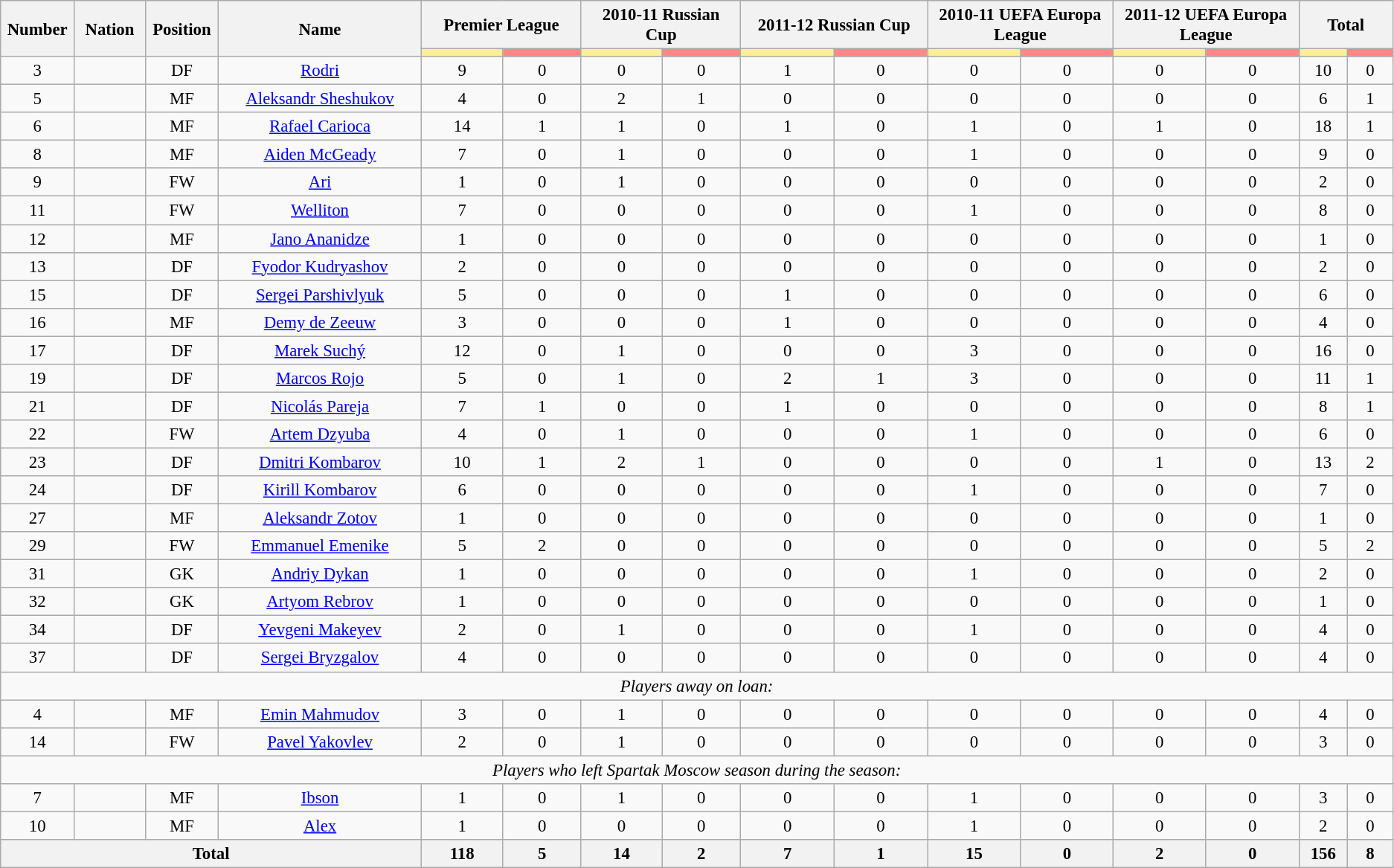<table class="wikitable" style="font-size: 95%; text-align: center;">
<tr>
<th rowspan=2 width=60>Number</th>
<th rowspan=2 width=60>Nation</th>
<th rowspan=2 width=60>Position</th>
<th rowspan=2 width=200>Name</th>
<th colspan=2>Premier League</th>
<th colspan=2>2010-11 Russian Cup</th>
<th colspan=2>2011-12 Russian Cup</th>
<th colspan=2>2010-11 UEFA Europa League</th>
<th colspan=2>2011-12 UEFA Europa League</th>
<th colspan=2>Total</th>
</tr>
<tr>
<th style="width:75px; background:#fe9;"></th>
<th style="width:75px; background:#ff8888;"></th>
<th style="width:75px; background:#fe9;"></th>
<th style="width:75px; background:#ff8888;"></th>
<th style="width:90px; background:#fe9;"></th>
<th style="width:90px; background:#ff8888;"></th>
<th style="width:90px; background:#fe9;"></th>
<th style="width:90px; background:#ff8888;"></th>
<th style="width:90px; background:#fe9;"></th>
<th style="width:90px; background:#ff8888;"></th>
<th style="width:40px; background:#fe9;"></th>
<th style="width:40px; background:#ff8888;"></th>
</tr>
<tr>
<td>3</td>
<td></td>
<td>DF</td>
<td><a href='#'>Rodri</a></td>
<td>9</td>
<td>0</td>
<td>0</td>
<td>0</td>
<td>1</td>
<td>0</td>
<td>0</td>
<td>0</td>
<td>0</td>
<td>0</td>
<td>10</td>
<td>0</td>
</tr>
<tr>
<td>5</td>
<td></td>
<td>MF</td>
<td><a href='#'>Aleksandr Sheshukov</a></td>
<td>4</td>
<td>0</td>
<td>2</td>
<td>1</td>
<td>0</td>
<td>0</td>
<td>0</td>
<td>0</td>
<td>0</td>
<td>0</td>
<td>6</td>
<td>1</td>
</tr>
<tr>
<td>6</td>
<td></td>
<td>MF</td>
<td><a href='#'>Rafael Carioca</a></td>
<td>14</td>
<td>1</td>
<td>1</td>
<td>0</td>
<td>1</td>
<td>0</td>
<td>1</td>
<td>0</td>
<td>1</td>
<td>0</td>
<td>18</td>
<td>1</td>
</tr>
<tr>
<td>8</td>
<td></td>
<td>MF</td>
<td><a href='#'>Aiden McGeady</a></td>
<td>7</td>
<td>0</td>
<td>1</td>
<td>0</td>
<td>0</td>
<td>0</td>
<td>1</td>
<td>0</td>
<td>0</td>
<td>0</td>
<td>9</td>
<td>0</td>
</tr>
<tr>
<td>9</td>
<td></td>
<td>FW</td>
<td><a href='#'>Ari</a></td>
<td>1</td>
<td>0</td>
<td>1</td>
<td>0</td>
<td>0</td>
<td>0</td>
<td>0</td>
<td>0</td>
<td>0</td>
<td>0</td>
<td>2</td>
<td>0</td>
</tr>
<tr>
<td>11</td>
<td></td>
<td>FW</td>
<td><a href='#'>Welliton</a></td>
<td>7</td>
<td>0</td>
<td>0</td>
<td>0</td>
<td>0</td>
<td>0</td>
<td>1</td>
<td>0</td>
<td>0</td>
<td>0</td>
<td>8</td>
<td>0</td>
</tr>
<tr>
<td>12</td>
<td></td>
<td>MF</td>
<td><a href='#'>Jano Ananidze</a></td>
<td>1</td>
<td>0</td>
<td>0</td>
<td>0</td>
<td>0</td>
<td>0</td>
<td>0</td>
<td>0</td>
<td>0</td>
<td>0</td>
<td>1</td>
<td>0</td>
</tr>
<tr>
<td>13</td>
<td></td>
<td>DF</td>
<td><a href='#'>Fyodor Kudryashov</a></td>
<td>2</td>
<td>0</td>
<td>0</td>
<td>0</td>
<td>0</td>
<td>0</td>
<td>0</td>
<td>0</td>
<td>0</td>
<td>0</td>
<td>2</td>
<td>0</td>
</tr>
<tr>
<td>15</td>
<td></td>
<td>DF</td>
<td><a href='#'>Sergei Parshivlyuk</a></td>
<td>5</td>
<td>0</td>
<td>0</td>
<td>0</td>
<td>1</td>
<td>0</td>
<td>0</td>
<td>0</td>
<td>0</td>
<td>0</td>
<td>6</td>
<td>0</td>
</tr>
<tr>
<td>16</td>
<td></td>
<td>MF</td>
<td><a href='#'>Demy de Zeeuw</a></td>
<td>3</td>
<td>0</td>
<td>0</td>
<td>0</td>
<td>1</td>
<td>0</td>
<td>0</td>
<td>0</td>
<td>0</td>
<td>0</td>
<td>4</td>
<td>0</td>
</tr>
<tr>
<td>17</td>
<td></td>
<td>DF</td>
<td><a href='#'>Marek Suchý</a></td>
<td>12</td>
<td>0</td>
<td>1</td>
<td>0</td>
<td>0</td>
<td>0</td>
<td>3</td>
<td>0</td>
<td>0</td>
<td>0</td>
<td>16</td>
<td>0</td>
</tr>
<tr>
<td>19</td>
<td></td>
<td>DF</td>
<td><a href='#'>Marcos Rojo</a></td>
<td>5</td>
<td>0</td>
<td>1</td>
<td>0</td>
<td>2</td>
<td>1</td>
<td>3</td>
<td>0</td>
<td>0</td>
<td>0</td>
<td>11</td>
<td>1</td>
</tr>
<tr>
<td>21</td>
<td></td>
<td>DF</td>
<td><a href='#'>Nicolás Pareja</a></td>
<td>7</td>
<td>1</td>
<td>0</td>
<td>0</td>
<td>1</td>
<td>0</td>
<td>0</td>
<td>0</td>
<td>0</td>
<td>0</td>
<td>8</td>
<td>1</td>
</tr>
<tr>
<td>22</td>
<td></td>
<td>FW</td>
<td><a href='#'>Artem Dzyuba</a></td>
<td>4</td>
<td>0</td>
<td>1</td>
<td>0</td>
<td>0</td>
<td>0</td>
<td>1</td>
<td>0</td>
<td>0</td>
<td>0</td>
<td>6</td>
<td>0</td>
</tr>
<tr>
<td>23</td>
<td></td>
<td>DF</td>
<td><a href='#'>Dmitri Kombarov</a></td>
<td>10</td>
<td>1</td>
<td>2</td>
<td>1</td>
<td>0</td>
<td>0</td>
<td>0</td>
<td>0</td>
<td>1</td>
<td>0</td>
<td>13</td>
<td>2</td>
</tr>
<tr>
<td>24</td>
<td></td>
<td>DF</td>
<td><a href='#'>Kirill Kombarov</a></td>
<td>6</td>
<td>0</td>
<td>0</td>
<td>0</td>
<td>0</td>
<td>0</td>
<td>1</td>
<td>0</td>
<td>0</td>
<td>0</td>
<td>7</td>
<td>0</td>
</tr>
<tr>
<td>27</td>
<td></td>
<td>MF</td>
<td><a href='#'>Aleksandr Zotov</a></td>
<td>1</td>
<td>0</td>
<td>0</td>
<td>0</td>
<td>0</td>
<td>0</td>
<td>0</td>
<td>0</td>
<td>0</td>
<td>0</td>
<td>1</td>
<td>0</td>
</tr>
<tr>
<td>29</td>
<td></td>
<td>FW</td>
<td><a href='#'>Emmanuel Emenike</a></td>
<td>5</td>
<td>2</td>
<td>0</td>
<td>0</td>
<td>0</td>
<td>0</td>
<td>0</td>
<td>0</td>
<td>0</td>
<td>0</td>
<td>5</td>
<td>2</td>
</tr>
<tr>
<td>31</td>
<td></td>
<td>GK</td>
<td><a href='#'>Andriy Dykan</a></td>
<td>1</td>
<td>0</td>
<td>0</td>
<td>0</td>
<td>0</td>
<td>0</td>
<td>1</td>
<td>0</td>
<td>0</td>
<td>0</td>
<td>2</td>
<td>0</td>
</tr>
<tr>
<td>32</td>
<td></td>
<td>GK</td>
<td><a href='#'>Artyom Rebrov</a></td>
<td>1</td>
<td>0</td>
<td>0</td>
<td>0</td>
<td>0</td>
<td>0</td>
<td>0</td>
<td>0</td>
<td>0</td>
<td>0</td>
<td>1</td>
<td>0</td>
</tr>
<tr>
<td>34</td>
<td></td>
<td>DF</td>
<td><a href='#'>Yevgeni Makeyev</a></td>
<td>2</td>
<td>0</td>
<td>1</td>
<td>0</td>
<td>0</td>
<td>0</td>
<td>1</td>
<td>0</td>
<td>0</td>
<td>0</td>
<td>4</td>
<td>0</td>
</tr>
<tr>
<td>37</td>
<td></td>
<td>DF</td>
<td><a href='#'>Sergei Bryzgalov</a></td>
<td>4</td>
<td>0</td>
<td>0</td>
<td>0</td>
<td>0</td>
<td>0</td>
<td>0</td>
<td>0</td>
<td>0</td>
<td>0</td>
<td>4</td>
<td>0</td>
</tr>
<tr>
<td colspan="16"><em>Players away on loan:</em></td>
</tr>
<tr>
<td>4</td>
<td></td>
<td>MF</td>
<td><a href='#'>Emin Mahmudov</a></td>
<td>3</td>
<td>0</td>
<td>1</td>
<td>0</td>
<td>0</td>
<td>0</td>
<td>0</td>
<td>0</td>
<td>0</td>
<td>0</td>
<td>4</td>
<td>0</td>
</tr>
<tr>
<td>14</td>
<td></td>
<td>FW</td>
<td><a href='#'>Pavel Yakovlev</a></td>
<td>2</td>
<td>0</td>
<td>1</td>
<td>0</td>
<td>0</td>
<td>0</td>
<td>0</td>
<td>0</td>
<td>0</td>
<td>0</td>
<td>3</td>
<td>0</td>
</tr>
<tr>
<td colspan="16"><em>Players who left Spartak Moscow season during the season:</em></td>
</tr>
<tr>
<td>7</td>
<td></td>
<td>MF</td>
<td><a href='#'>Ibson</a></td>
<td>1</td>
<td>0</td>
<td>1</td>
<td>0</td>
<td>0</td>
<td>0</td>
<td>1</td>
<td>0</td>
<td>0</td>
<td>0</td>
<td>3</td>
<td>0</td>
</tr>
<tr>
<td>10</td>
<td></td>
<td>MF</td>
<td><a href='#'>Alex</a></td>
<td>1</td>
<td>0</td>
<td>0</td>
<td>0</td>
<td>0</td>
<td>0</td>
<td>1</td>
<td>0</td>
<td>0</td>
<td>0</td>
<td>2</td>
<td>0</td>
</tr>
<tr>
<th colspan=4>Total</th>
<th>118</th>
<th>5</th>
<th>14</th>
<th>2</th>
<th>7</th>
<th>1</th>
<th>15</th>
<th>0</th>
<th>2</th>
<th>0</th>
<th>156</th>
<th>8</th>
</tr>
</table>
